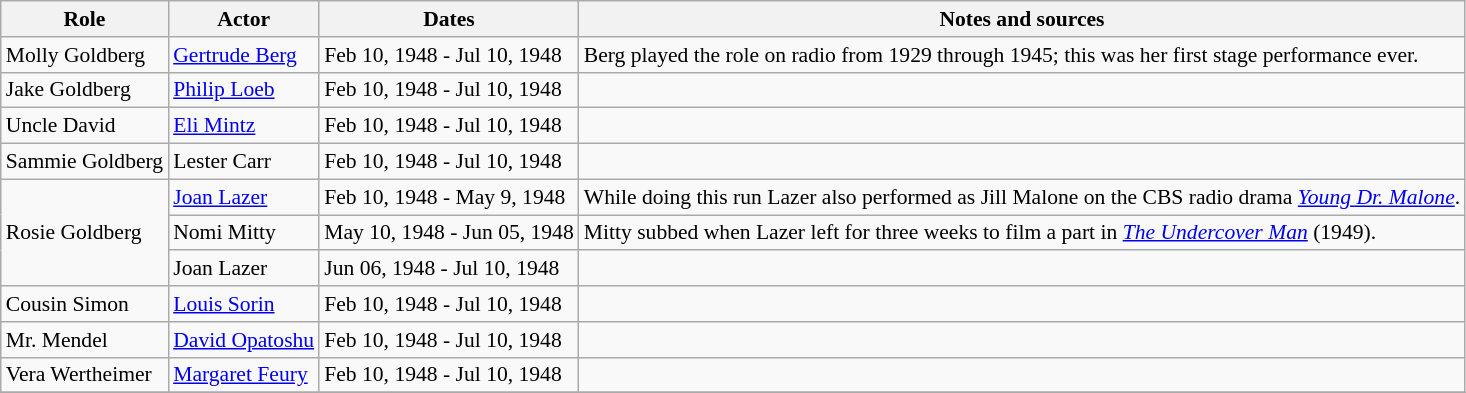<table class="wikitable sortable plainrowheaders" style="font-size: 90%">
<tr>
<th scope="col">Role</th>
<th scope="col">Actor</th>
<th scope="col">Dates</th>
<th scope="col">Notes and sources</th>
</tr>
<tr>
<td>Molly Goldberg</td>
<td><a href='#'>Gertrude Berg</a></td>
<td>Feb 10, 1948 - Jul 10, 1948</td>
<td>Berg played the role on radio from 1929 through 1945; this was her first stage performance ever.</td>
</tr>
<tr>
<td>Jake Goldberg</td>
<td><a href='#'>Philip Loeb</a></td>
<td>Feb 10, 1948 - Jul 10, 1948</td>
<td></td>
</tr>
<tr>
<td>Uncle David</td>
<td><a href='#'>Eli Mintz</a></td>
<td>Feb 10, 1948 - Jul 10, 1948</td>
<td></td>
</tr>
<tr>
<td>Sammie Goldberg</td>
<td>Lester Carr</td>
<td>Feb 10, 1948 - Jul 10, 1948</td>
<td></td>
</tr>
<tr>
<td rowspan=3>Rosie Goldberg</td>
<td><a href='#'>Joan Lazer</a></td>
<td>Feb 10, 1948 - May 9, 1948</td>
<td>While doing this run Lazer also performed as Jill Malone on the CBS radio drama <em><a href='#'>Young Dr. Malone</a></em>.</td>
</tr>
<tr>
<td>Nomi Mitty</td>
<td>May 10, 1948 - Jun 05, 1948</td>
<td>Mitty subbed when Lazer left for three weeks to film a part in <em><a href='#'>The Undercover Man</a></em> (1949).</td>
</tr>
<tr>
<td>Joan Lazer</td>
<td>Jun 06, 1948 - Jul 10, 1948</td>
<td></td>
</tr>
<tr>
<td>Cousin Simon</td>
<td><a href='#'>Louis Sorin</a></td>
<td>Feb 10, 1948 - Jul 10, 1948</td>
<td></td>
</tr>
<tr>
<td>Mr. Mendel</td>
<td><a href='#'>David Opatoshu</a></td>
<td>Feb 10, 1948 - Jul 10, 1948</td>
<td></td>
</tr>
<tr>
<td>Vera Wertheimer</td>
<td><a href='#'>Margaret Feury</a></td>
<td>Feb 10, 1948 - Jul 10, 1948</td>
<td></td>
</tr>
<tr>
</tr>
</table>
